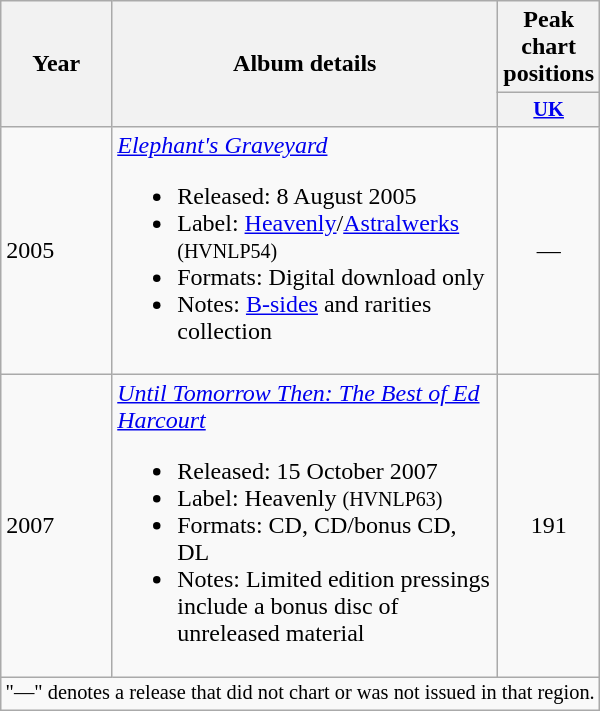<table class="wikitable" border="1">
<tr>
<th rowspan="2">Year</th>
<th rowspan="2" width="250">Album details</th>
<th colspan="1">Peak chart positions</th>
</tr>
<tr>
<th style="width:3em;font-size:85%"><a href='#'>UK</a><br></th>
</tr>
<tr>
<td>2005</td>
<td><em><a href='#'>Elephant's Graveyard</a></em><br><ul><li>Released: 8 August 2005</li><li>Label: <a href='#'>Heavenly</a>/<a href='#'>Astralwerks</a> <small>(HVNLP54)</small></li><li>Formats: Digital download only</li><li>Notes: <a href='#'>B-sides</a> and rarities collection</li></ul></td>
<td align="center">—</td>
</tr>
<tr>
<td>2007</td>
<td><em><a href='#'>Until Tomorrow Then: The Best of Ed Harcourt</a></em><br><ul><li>Released: 15 October 2007</li><li>Label: Heavenly <small>(HVNLP63)</small></li><li>Formats: CD, CD/bonus CD, DL</li><li>Notes: Limited edition pressings include a bonus disc of unreleased material</li></ul></td>
<td align="center">191</td>
</tr>
<tr>
<td align="center" colspan="7" style="font-size: 85%">"—" denotes a release that did not chart or was not issued in that region.</td>
</tr>
</table>
